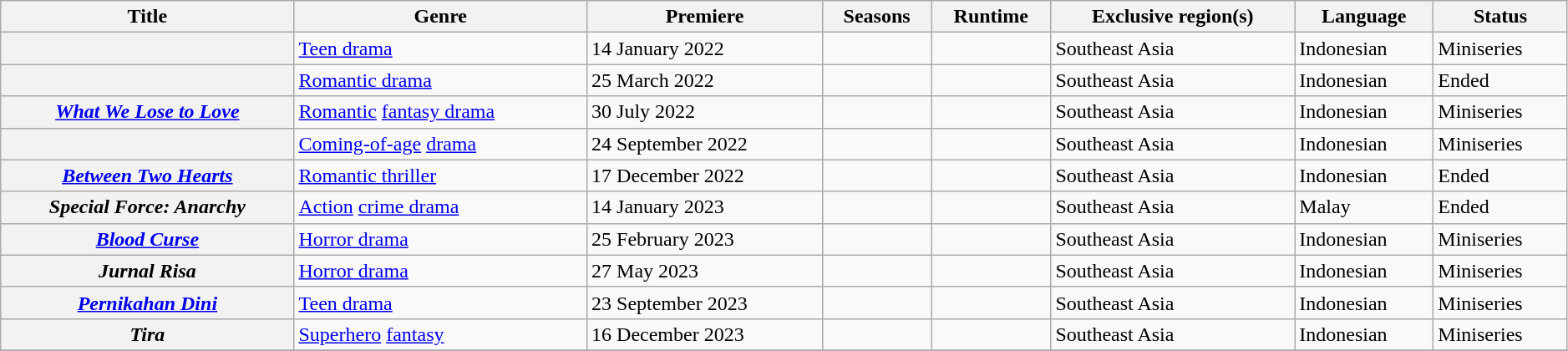<table class="wikitable plainrowheaders sortable" style="width:99%;">
<tr>
<th>Title</th>
<th>Genre</th>
<th>Premiere</th>
<th>Seasons</th>
<th>Runtime</th>
<th>Exclusive region(s)</th>
<th>Language</th>
<th>Status</th>
</tr>
<tr>
<th scope="row"><em></em></th>
<td><a href='#'>Teen drama</a></td>
<td>14 January 2022</td>
<td></td>
<td></td>
<td>Southeast Asia</td>
<td>Indonesian</td>
<td>Miniseries</td>
</tr>
<tr>
<th scope="row"><em></em></th>
<td><a href='#'>Romantic drama</a></td>
<td>25 March 2022</td>
<td></td>
<td></td>
<td>Southeast Asia</td>
<td>Indonesian</td>
<td>Ended</td>
</tr>
<tr>
<th scope="row"><em><a href='#'>What We Lose to Love</a></em></th>
<td><a href='#'>Romantic</a> <a href='#'>fantasy drama</a></td>
<td>30 July 2022</td>
<td></td>
<td></td>
<td>Southeast Asia</td>
<td>Indonesian</td>
<td>Miniseries</td>
</tr>
<tr>
<th scope="row"><em></em></th>
<td><a href='#'>Coming-of-age</a> <a href='#'>drama</a></td>
<td>24 September 2022</td>
<td></td>
<td></td>
<td>Southeast Asia</td>
<td>Indonesian</td>
<td>Miniseries</td>
</tr>
<tr>
<th scope="row"><em><a href='#'>Between Two Hearts</a></em></th>
<td><a href='#'>Romantic thriller</a></td>
<td>17 December 2022</td>
<td></td>
<td></td>
<td>Southeast Asia</td>
<td>Indonesian</td>
<td>Ended</td>
</tr>
<tr>
<th scope="row"><em>Special Force: Anarchy</em></th>
<td><a href='#'>Action</a> <a href='#'>crime drama</a></td>
<td>14 January 2023</td>
<td></td>
<td></td>
<td>Southeast Asia</td>
<td>Malay</td>
<td>Ended</td>
</tr>
<tr>
<th scope="row"><em><a href='#'>Blood Curse</a></em></th>
<td><a href='#'>Horror drama</a></td>
<td>25 February 2023</td>
<td></td>
<td></td>
<td>Southeast Asia</td>
<td>Indonesian</td>
<td>Miniseries</td>
</tr>
<tr>
<th scope="row"><em>Jurnal Risa</em></th>
<td><a href='#'>Horror drama</a></td>
<td>27 May 2023</td>
<td></td>
<td></td>
<td>Southeast Asia</td>
<td>Indonesian</td>
<td>Miniseries</td>
</tr>
<tr>
<th scope="row"><em><a href='#'>Pernikahan Dini</a></em></th>
<td><a href='#'>Teen drama</a></td>
<td>23 September 2023</td>
<td></td>
<td></td>
<td>Southeast Asia</td>
<td>Indonesian</td>
<td>Miniseries</td>
</tr>
<tr>
<th scope="row"><em>Tira</em></th>
<td><a href='#'>Superhero</a> <a href='#'>fantasy</a></td>
<td>16 December 2023</td>
<td></td>
<td></td>
<td>Southeast Asia</td>
<td>Indonesian</td>
<td>Miniseries</td>
</tr>
<tr>
</tr>
</table>
